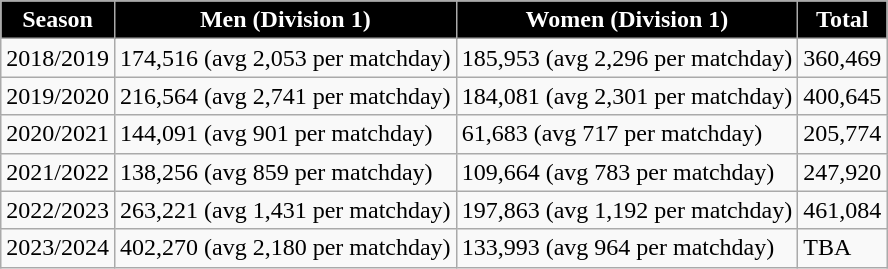<table class="wikitable">
<tr>
<th style="color:white; background-color:black">Season</th>
<th style="color:white; background-color:black">Men (Division 1)</th>
<th style="color:white; background-color:black">Women (Division 1)</th>
<th style="color:white; background-color:black">Total</th>
</tr>
<tr>
<td>2018/2019</td>
<td>174,516 (avg 2,053 per matchday)</td>
<td>185,953 (avg 2,296 per matchday)</td>
<td>360,469 </td>
</tr>
<tr>
<td>2019/2020</td>
<td>216,564 (avg 2,741 per matchday)</td>
<td>184,081 (avg 2,301 per matchday)</td>
<td>400,645 </td>
</tr>
<tr>
<td>2020/2021</td>
<td>144,091 (avg 901 per matchday)</td>
<td>61,683 (avg 717 per matchday)</td>
<td>205,774 </td>
</tr>
<tr>
<td>2021/2022</td>
<td>138,256 (avg 859 per matchday)</td>
<td>109,664 (avg 783 per matchday)</td>
<td>247,920 </td>
</tr>
<tr>
<td>2022/2023</td>
<td>263,221  (avg 1,431 per matchday)</td>
<td>197,863  (avg 1,192 per matchday)</td>
<td>461,084 </td>
</tr>
<tr>
<td>2023/2024</td>
<td>402,270  (avg 2,180 per matchday)</td>
<td>133,993  (avg 964 per matchday)</td>
<td>TBA</td>
</tr>
</table>
